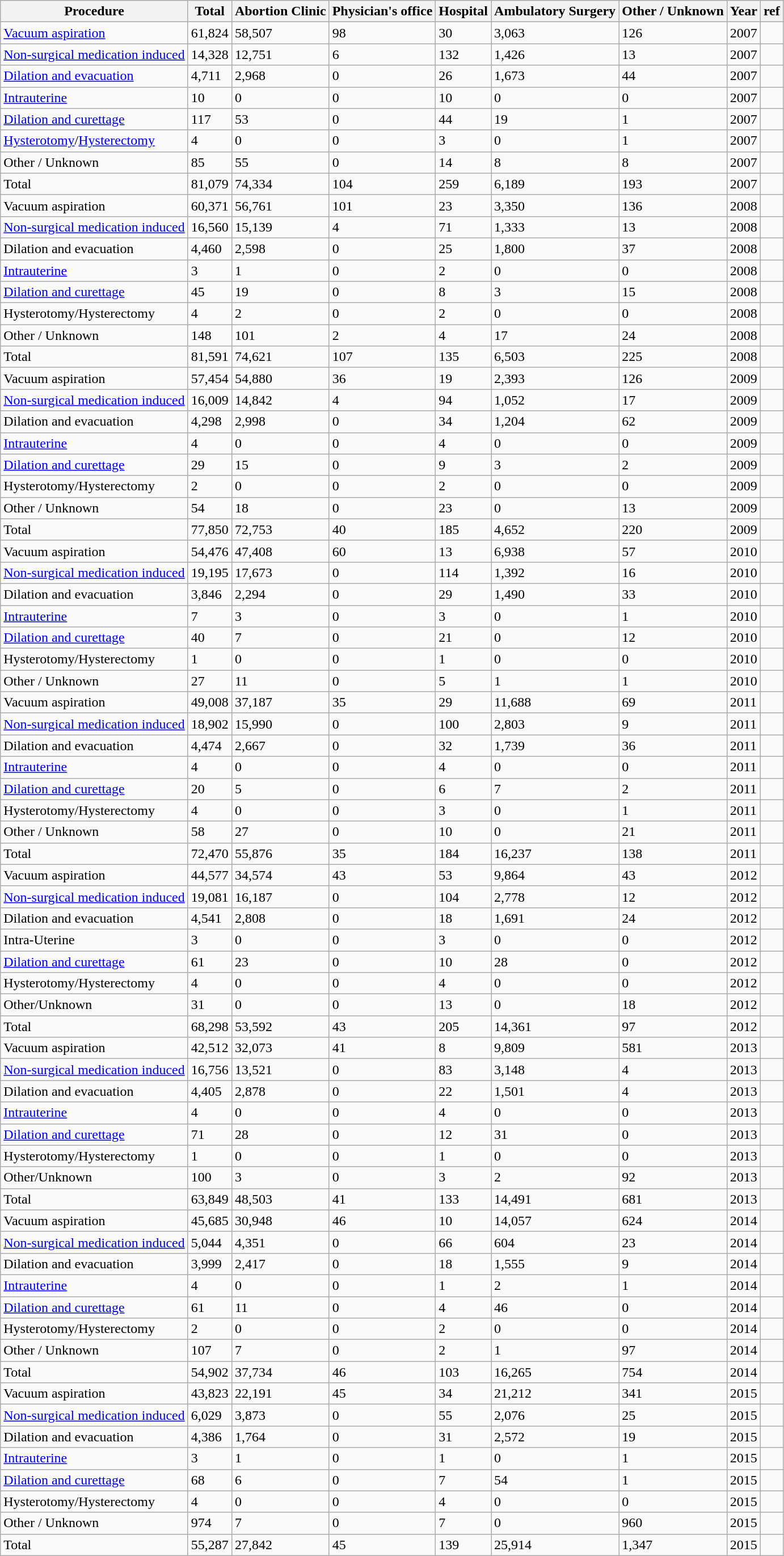<table class="wikitable sortable mw-collapsible">
<tr>
<th>Procedure</th>
<th>Total</th>
<th>Abortion Clinic</th>
<th>Physician's office</th>
<th>Hospital</th>
<th>Ambulatory Surgery</th>
<th>Other / Unknown</th>
<th>Year</th>
<th>ref</th>
</tr>
<tr>
<td><a href='#'>Vacuum aspiration</a></td>
<td>61,824</td>
<td>58,507</td>
<td>98</td>
<td>30</td>
<td>3,063</td>
<td>126</td>
<td>2007</td>
<td></td>
</tr>
<tr>
<td><a href='#'>Non-surgical medication induced</a></td>
<td>14,328</td>
<td>12,751</td>
<td>6</td>
<td>132</td>
<td>1,426</td>
<td>13</td>
<td>2007</td>
<td></td>
</tr>
<tr>
<td><a href='#'>Dilation and evacuation</a></td>
<td>4,711</td>
<td>2,968</td>
<td>0</td>
<td>26</td>
<td>1,673</td>
<td>44</td>
<td>2007</td>
<td></td>
</tr>
<tr>
<td><a href='#'>Intrauterine</a></td>
<td>10</td>
<td>0</td>
<td>0</td>
<td>10</td>
<td>0</td>
<td>0</td>
<td>2007</td>
<td></td>
</tr>
<tr>
<td><a href='#'>Dilation and curettage</a></td>
<td>117</td>
<td>53</td>
<td>0</td>
<td>44</td>
<td>19</td>
<td>1</td>
<td>2007</td>
<td></td>
</tr>
<tr>
<td><a href='#'>Hysterotomy</a>/<a href='#'>Hysterectomy</a></td>
<td>4</td>
<td>0</td>
<td>0</td>
<td>3</td>
<td>0</td>
<td>1</td>
<td>2007</td>
<td></td>
</tr>
<tr>
<td>Other / Unknown</td>
<td>85</td>
<td>55</td>
<td>0</td>
<td>14</td>
<td>8</td>
<td>8</td>
<td>2007</td>
<td></td>
</tr>
<tr>
<td>Total</td>
<td>81,079</td>
<td>74,334</td>
<td>104</td>
<td>259</td>
<td>6,189</td>
<td>193</td>
<td>2007</td>
<td></td>
</tr>
<tr>
<td>Vacuum aspiration</td>
<td>60,371</td>
<td>56,761</td>
<td>101</td>
<td>23</td>
<td>3,350</td>
<td>136</td>
<td>2008</td>
<td></td>
</tr>
<tr>
<td><a href='#'>Non-surgical medication induced</a></td>
<td>16,560</td>
<td>15,139</td>
<td>4</td>
<td>71</td>
<td>1,333</td>
<td>13</td>
<td>2008</td>
<td></td>
</tr>
<tr>
<td>Dilation and evacuation</td>
<td>4,460</td>
<td>2,598</td>
<td>0</td>
<td>25</td>
<td>1,800</td>
<td>37</td>
<td>2008</td>
<td></td>
</tr>
<tr>
<td><a href='#'>Intrauterine</a></td>
<td>3</td>
<td>1</td>
<td>0</td>
<td>2</td>
<td>0</td>
<td>0</td>
<td>2008</td>
<td></td>
</tr>
<tr>
<td><a href='#'>Dilation and curettage</a></td>
<td>45</td>
<td>19</td>
<td>0</td>
<td>8</td>
<td>3</td>
<td>15</td>
<td>2008</td>
<td></td>
</tr>
<tr>
<td>Hysterotomy/Hysterectomy</td>
<td>4</td>
<td>2</td>
<td>0</td>
<td>2</td>
<td>0</td>
<td>0</td>
<td>2008</td>
<td></td>
</tr>
<tr>
<td>Other / Unknown</td>
<td>148</td>
<td>101</td>
<td>2</td>
<td>4</td>
<td>17</td>
<td>24</td>
<td>2008</td>
<td></td>
</tr>
<tr>
<td>Total</td>
<td>81,591</td>
<td>74,621</td>
<td>107</td>
<td>135</td>
<td>6,503</td>
<td>225</td>
<td>2008</td>
<td></td>
</tr>
<tr>
<td>Vacuum aspiration</td>
<td>57,454</td>
<td>54,880</td>
<td>36</td>
<td>19</td>
<td>2,393</td>
<td>126</td>
<td>2009</td>
<td></td>
</tr>
<tr>
<td><a href='#'>Non-surgical medication induced</a></td>
<td>16,009</td>
<td>14,842</td>
<td>4</td>
<td>94</td>
<td>1,052</td>
<td>17</td>
<td>2009</td>
<td></td>
</tr>
<tr>
<td>Dilation and evacuation</td>
<td>4,298</td>
<td>2,998</td>
<td>0</td>
<td>34</td>
<td>1,204</td>
<td>62</td>
<td>2009</td>
<td></td>
</tr>
<tr>
<td><a href='#'>Intrauterine</a></td>
<td>4</td>
<td>0</td>
<td>0</td>
<td>4</td>
<td>0</td>
<td>0</td>
<td>2009</td>
<td></td>
</tr>
<tr>
<td><a href='#'>Dilation and curettage</a></td>
<td>29</td>
<td>15</td>
<td>0</td>
<td>9</td>
<td>3</td>
<td>2</td>
<td>2009</td>
<td></td>
</tr>
<tr>
<td>Hysterotomy/Hysterectomy</td>
<td>2</td>
<td>0</td>
<td>0</td>
<td>2</td>
<td>0</td>
<td>0</td>
<td>2009</td>
<td></td>
</tr>
<tr>
<td>Other / Unknown</td>
<td>54</td>
<td>18</td>
<td>0</td>
<td>23</td>
<td>0</td>
<td>13</td>
<td>2009</td>
<td></td>
</tr>
<tr>
<td>Total</td>
<td>77,850</td>
<td>72,753</td>
<td>40</td>
<td>185</td>
<td>4,652</td>
<td>220</td>
<td>2009</td>
<td></td>
</tr>
<tr>
<td>Vacuum aspiration</td>
<td>54,476</td>
<td>47,408</td>
<td>60</td>
<td>13</td>
<td>6,938</td>
<td>57</td>
<td>2010</td>
<td></td>
</tr>
<tr>
<td><a href='#'>Non-surgical medication induced</a></td>
<td>19,195</td>
<td>17,673</td>
<td>0</td>
<td>114</td>
<td>1,392</td>
<td>16</td>
<td>2010</td>
<td></td>
</tr>
<tr>
<td>Dilation and evacuation</td>
<td>3,846</td>
<td>2,294</td>
<td>0</td>
<td>29</td>
<td>1,490</td>
<td>33</td>
<td>2010</td>
<td></td>
</tr>
<tr>
<td><a href='#'>Intrauterine</a></td>
<td>7</td>
<td>3</td>
<td>0</td>
<td>3</td>
<td>0</td>
<td>1</td>
<td>2010</td>
<td></td>
</tr>
<tr>
<td><a href='#'>Dilation and curettage</a></td>
<td>40</td>
<td>7</td>
<td>0</td>
<td>21</td>
<td>0</td>
<td>12</td>
<td>2010</td>
<td></td>
</tr>
<tr>
<td>Hysterotomy/Hysterectomy</td>
<td>1</td>
<td>0</td>
<td>0</td>
<td>1</td>
<td>0</td>
<td>0</td>
<td>2010</td>
<td></td>
</tr>
<tr>
<td>Other / Unknown</td>
<td>27</td>
<td>11</td>
<td>0</td>
<td>5</td>
<td>1</td>
<td>1</td>
<td>2010</td>
<td></td>
</tr>
<tr>
<td>Vacuum aspiration</td>
<td>49,008</td>
<td>37,187</td>
<td>35</td>
<td>29</td>
<td>11,688</td>
<td>69</td>
<td>2011</td>
<td></td>
</tr>
<tr>
<td><a href='#'>Non-surgical medication induced</a></td>
<td>18,902</td>
<td>15,990</td>
<td>0</td>
<td>100</td>
<td>2,803</td>
<td>9</td>
<td>2011</td>
<td></td>
</tr>
<tr>
<td>Dilation and evacuation</td>
<td>4,474</td>
<td>2,667</td>
<td>0</td>
<td>32</td>
<td>1,739</td>
<td>36</td>
<td>2011</td>
<td></td>
</tr>
<tr>
<td><a href='#'>Intrauterine</a></td>
<td>4</td>
<td>0</td>
<td>0</td>
<td>4</td>
<td>0</td>
<td>0</td>
<td>2011</td>
<td></td>
</tr>
<tr>
<td><a href='#'>Dilation and curettage</a></td>
<td>20</td>
<td>5</td>
<td>0</td>
<td>6</td>
<td>7</td>
<td>2</td>
<td>2011</td>
<td></td>
</tr>
<tr>
<td>Hysterotomy/Hysterectomy</td>
<td>4</td>
<td>0</td>
<td>0</td>
<td>3</td>
<td>0</td>
<td>1</td>
<td>2011</td>
<td></td>
</tr>
<tr>
<td>Other / Unknown</td>
<td>58</td>
<td>27</td>
<td>0</td>
<td>10</td>
<td>0</td>
<td>21</td>
<td>2011</td>
<td></td>
</tr>
<tr>
<td>Total</td>
<td>72,470</td>
<td>55,876</td>
<td>35</td>
<td>184</td>
<td>16,237</td>
<td>138</td>
<td>2011</td>
<td></td>
</tr>
<tr>
<td>Vacuum aspiration</td>
<td>44,577</td>
<td>34,574</td>
<td>43</td>
<td>53</td>
<td>9,864</td>
<td>43</td>
<td>2012</td>
<td></td>
</tr>
<tr>
<td><a href='#'>Non-surgical medication induced</a></td>
<td>19,081</td>
<td>16,187</td>
<td>0</td>
<td>104</td>
<td>2,778</td>
<td>12</td>
<td>2012</td>
<td></td>
</tr>
<tr>
<td>Dilation and evacuation</td>
<td>4,541</td>
<td>2,808</td>
<td>0</td>
<td>18</td>
<td>1,691</td>
<td>24</td>
<td>2012</td>
<td></td>
</tr>
<tr>
<td>Intra-Uterine</td>
<td>3</td>
<td>0</td>
<td>0</td>
<td>3</td>
<td>0</td>
<td>0</td>
<td>2012</td>
<td></td>
</tr>
<tr>
<td><a href='#'>Dilation and curettage</a></td>
<td>61</td>
<td>23</td>
<td>0</td>
<td>10</td>
<td>28</td>
<td>0</td>
<td>2012</td>
<td></td>
</tr>
<tr>
<td>Hysterotomy/Hysterectomy</td>
<td>4</td>
<td>0</td>
<td>0</td>
<td>4</td>
<td>0</td>
<td>0</td>
<td>2012</td>
<td></td>
</tr>
<tr>
<td>Other/Unknown</td>
<td>31</td>
<td>0</td>
<td>0</td>
<td>13</td>
<td>0</td>
<td>18</td>
<td>2012</td>
<td></td>
</tr>
<tr>
<td>Total</td>
<td>68,298</td>
<td>53,592</td>
<td>43</td>
<td>205</td>
<td>14,361</td>
<td>97</td>
<td>2012</td>
<td></td>
</tr>
<tr>
<td>Vacuum aspiration</td>
<td>42,512</td>
<td>32,073</td>
<td>41</td>
<td>8</td>
<td>9,809</td>
<td>581</td>
<td>2013</td>
<td></td>
</tr>
<tr>
<td><a href='#'>Non-surgical medication induced</a></td>
<td>16,756</td>
<td>13,521</td>
<td>0</td>
<td>83</td>
<td>3,148</td>
<td>4</td>
<td>2013</td>
<td></td>
</tr>
<tr>
<td>Dilation and evacuation</td>
<td>4,405</td>
<td>2,878</td>
<td>0</td>
<td>22</td>
<td>1,501</td>
<td>4</td>
<td>2013</td>
<td></td>
</tr>
<tr>
<td><a href='#'>Intrauterine</a></td>
<td>4</td>
<td>0</td>
<td>0</td>
<td>4</td>
<td>0</td>
<td>0</td>
<td>2013</td>
<td></td>
</tr>
<tr>
<td><a href='#'>Dilation and curettage</a></td>
<td>71</td>
<td>28</td>
<td>0</td>
<td>12</td>
<td>31</td>
<td>0</td>
<td>2013</td>
<td></td>
</tr>
<tr>
<td>Hysterotomy/Hysterectomy</td>
<td>1</td>
<td>0</td>
<td>0</td>
<td>1</td>
<td>0</td>
<td>0</td>
<td>2013</td>
<td></td>
</tr>
<tr>
<td>Other/Unknown</td>
<td>100</td>
<td>3</td>
<td>0</td>
<td>3</td>
<td>2</td>
<td>92</td>
<td>2013</td>
<td></td>
</tr>
<tr>
<td>Total</td>
<td>63,849</td>
<td>48,503</td>
<td>41</td>
<td>133</td>
<td>14,491</td>
<td>681</td>
<td>2013</td>
<td></td>
</tr>
<tr>
<td>Vacuum aspiration</td>
<td>45,685</td>
<td>30,948</td>
<td>46</td>
<td>10</td>
<td>14,057</td>
<td>624</td>
<td>2014</td>
<td></td>
</tr>
<tr>
<td><a href='#'>Non-surgical medication induced</a></td>
<td>5,044</td>
<td>4,351</td>
<td>0</td>
<td>66</td>
<td>604</td>
<td>23</td>
<td>2014</td>
<td></td>
</tr>
<tr>
<td>Dilation and evacuation</td>
<td>3,999</td>
<td>2,417</td>
<td>0</td>
<td>18</td>
<td>1,555</td>
<td>9</td>
<td>2014</td>
<td></td>
</tr>
<tr>
<td><a href='#'>Intrauterine</a></td>
<td>4</td>
<td>0</td>
<td>0</td>
<td>1</td>
<td>2</td>
<td>1</td>
<td>2014</td>
<td></td>
</tr>
<tr>
<td><a href='#'>Dilation and curettage</a></td>
<td>61</td>
<td>11</td>
<td>0</td>
<td>4</td>
<td>46</td>
<td>0</td>
<td>2014</td>
<td></td>
</tr>
<tr>
<td>Hysterotomy/Hysterectomy</td>
<td>2</td>
<td>0</td>
<td>0</td>
<td>2</td>
<td>0</td>
<td>0</td>
<td>2014</td>
<td></td>
</tr>
<tr>
<td>Other / Unknown</td>
<td>107</td>
<td>7</td>
<td>0</td>
<td>2</td>
<td>1</td>
<td>97</td>
<td>2014</td>
<td></td>
</tr>
<tr>
<td>Total</td>
<td>54,902</td>
<td>37,734</td>
<td>46</td>
<td>103</td>
<td>16,265</td>
<td>754</td>
<td>2014</td>
<td></td>
</tr>
<tr>
<td>Vacuum aspiration</td>
<td>43,823</td>
<td>22,191</td>
<td>45</td>
<td>34</td>
<td>21,212</td>
<td>341</td>
<td>2015</td>
<td></td>
</tr>
<tr>
<td><a href='#'>Non-surgical medication induced</a></td>
<td>6,029</td>
<td>3,873</td>
<td>0</td>
<td>55</td>
<td>2,076</td>
<td>25</td>
<td>2015</td>
<td></td>
</tr>
<tr>
<td>Dilation and evacuation</td>
<td>4,386</td>
<td>1,764</td>
<td>0</td>
<td>31</td>
<td>2,572</td>
<td>19</td>
<td>2015</td>
<td></td>
</tr>
<tr>
<td><a href='#'>Intrauterine</a></td>
<td>3</td>
<td>1</td>
<td>0</td>
<td>1</td>
<td>0</td>
<td>1</td>
<td>2015</td>
<td></td>
</tr>
<tr>
<td><a href='#'>Dilation and curettage</a></td>
<td>68</td>
<td>6</td>
<td>0</td>
<td>7</td>
<td>54</td>
<td>1</td>
<td>2015</td>
<td></td>
</tr>
<tr>
<td>Hysterotomy/Hysterectomy</td>
<td>4</td>
<td>0</td>
<td>0</td>
<td>4</td>
<td>0</td>
<td>0</td>
<td>2015</td>
<td></td>
</tr>
<tr>
<td>Other / Unknown</td>
<td>974</td>
<td>7</td>
<td>0</td>
<td>7</td>
<td>0</td>
<td>960</td>
<td>2015</td>
<td></td>
</tr>
<tr>
<td>Total</td>
<td>55,287</td>
<td>27,842</td>
<td>45</td>
<td>139</td>
<td>25,914</td>
<td>1,347</td>
<td>2015</td>
<td></td>
</tr>
</table>
